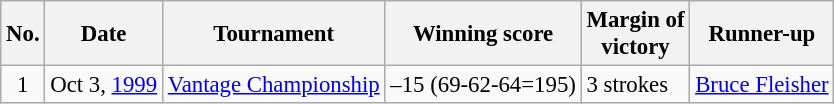<table class="wikitable" style="font-size:95%;">
<tr>
<th>No.</th>
<th>Date</th>
<th>Tournament</th>
<th>Winning score</th>
<th>Margin of<br>victory</th>
<th>Runner-up</th>
</tr>
<tr>
<td align=center>1</td>
<td>Oct 3, <a href='#'>1999</a></td>
<td><a href='#'>Vantage Championship</a></td>
<td>–15 (69-62-64=195)</td>
<td>3 strokes</td>
<td> <a href='#'>Bruce Fleisher</a></td>
</tr>
</table>
